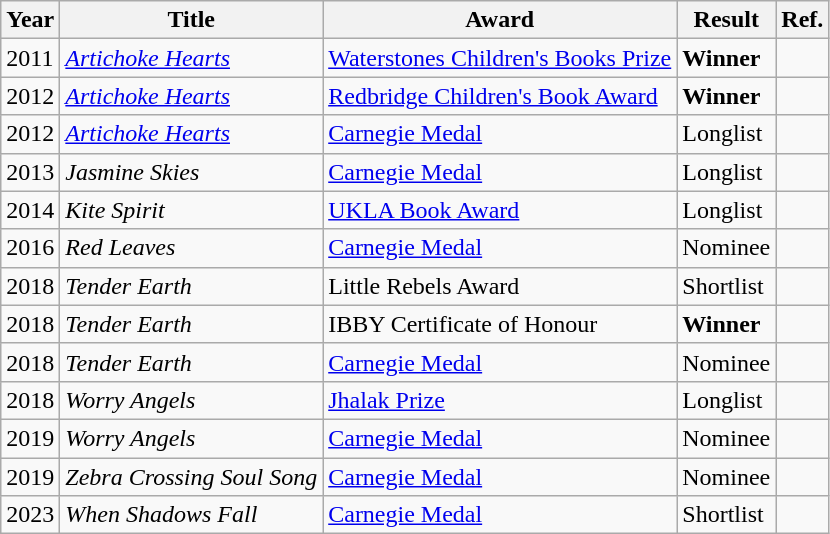<table class="wikitable">
<tr>
<th>Year</th>
<th>Title</th>
<th>Award</th>
<th>Result</th>
<th>Ref.</th>
</tr>
<tr>
<td>2011</td>
<td><em><a href='#'>Artichoke Hearts</a></em></td>
<td><a href='#'>Waterstones Children's Books Prize</a></td>
<td><strong>Winner</strong></td>
<td></td>
</tr>
<tr>
<td>2012</td>
<td><em><a href='#'>Artichoke Hearts</a></em></td>
<td><a href='#'>Redbridge Children's Book Award</a></td>
<td><strong>Winner</strong></td>
<td></td>
</tr>
<tr>
<td>2012</td>
<td><em><a href='#'>Artichoke Hearts</a></em></td>
<td><a href='#'>Carnegie Medal</a></td>
<td>Longlist</td>
<td></td>
</tr>
<tr>
<td>2013</td>
<td><em>Jasmine Skies</em></td>
<td><a href='#'>Carnegie Medal</a></td>
<td>Longlist</td>
<td></td>
</tr>
<tr>
<td>2014</td>
<td><em>Kite Spirit</em></td>
<td><a href='#'>UKLA Book Award</a></td>
<td>Longlist</td>
<td></td>
</tr>
<tr>
<td>2016</td>
<td><em>Red Leaves</em></td>
<td><a href='#'>Carnegie Medal</a></td>
<td>Nominee</td>
<td></td>
</tr>
<tr>
<td>2018</td>
<td><em>Tender Earth</em></td>
<td>Little Rebels Award</td>
<td>Shortlist</td>
<td></td>
</tr>
<tr>
<td>2018</td>
<td><em>Tender Earth</em></td>
<td>IBBY Certificate of Honour</td>
<td><strong>Winner</strong></td>
<td></td>
</tr>
<tr>
<td>2018</td>
<td><em>Tender Earth</em></td>
<td><a href='#'>Carnegie Medal</a></td>
<td>Nominee</td>
<td></td>
</tr>
<tr>
<td>2018</td>
<td><em>Worry Angels</em></td>
<td><a href='#'>Jhalak Prize</a></td>
<td>Longlist</td>
<td></td>
</tr>
<tr>
<td>2019</td>
<td><em>Worry Angels</em></td>
<td><a href='#'>Carnegie Medal</a></td>
<td>Nominee</td>
<td></td>
</tr>
<tr>
<td>2019</td>
<td><em>Zebra Crossing Soul Song</em></td>
<td><a href='#'>Carnegie Medal</a></td>
<td>Nominee</td>
<td></td>
</tr>
<tr>
<td>2023</td>
<td><em>When Shadows Fall</em></td>
<td><a href='#'>Carnegie Medal</a></td>
<td>Shortlist</td>
<td></td>
</tr>
</table>
